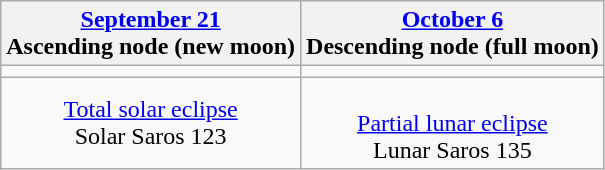<table class="wikitable">
<tr>
<th><a href='#'>September 21</a><br>Ascending node (new moon)</th>
<th><a href='#'>October 6</a><br>Descending node (full moon)</th>
</tr>
<tr>
<td></td>
<td></td>
</tr>
<tr align=center>
<td><a href='#'>Total solar eclipse</a><br>Solar Saros 123</td>
<td><br><a href='#'>Partial lunar eclipse</a><br>Lunar Saros 135</td>
</tr>
</table>
